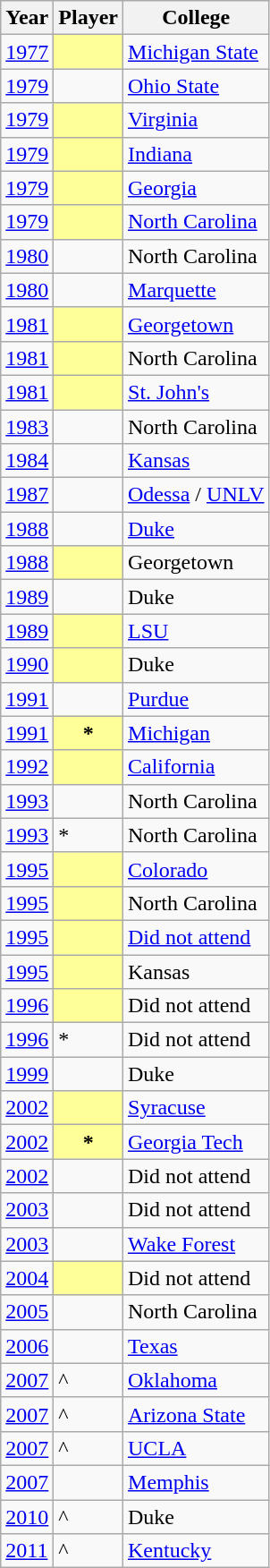<table class="wikitable plainrowheaders sortable" summary="Year (sortable), Player (sortable), and College (sortable)">
<tr>
<th scope="col">Year</th>
<th scope="col">Player</th>
<th scope="col">College</th>
</tr>
<tr>
<td><a href='#'>1977</a></td>
<th scope="row" style="background-color:#FFFF99"></th>
<td><a href='#'>Michigan State</a></td>
</tr>
<tr>
<td><a href='#'>1979</a></td>
<td></td>
<td><a href='#'>Ohio State</a></td>
</tr>
<tr>
<td><a href='#'>1979</a></td>
<th scope="row" style="background-color:#FFFF99"></th>
<td><a href='#'>Virginia</a></td>
</tr>
<tr>
<td><a href='#'>1979</a></td>
<th scope="row" style="background-color:#FFFF99"></th>
<td><a href='#'>Indiana</a></td>
</tr>
<tr>
<td><a href='#'>1979</a></td>
<th scope="row" style="background-color:#FFFF99"></th>
<td><a href='#'>Georgia</a></td>
</tr>
<tr>
<td><a href='#'>1979</a></td>
<th scope="row" style="background-color:#FFFF99"></th>
<td><a href='#'>North Carolina</a></td>
</tr>
<tr>
<td><a href='#'>1980</a></td>
<td></td>
<td>North Carolina</td>
</tr>
<tr>
<td><a href='#'>1980</a></td>
<td></td>
<td><a href='#'>Marquette</a></td>
</tr>
<tr>
<td><a href='#'>1981</a></td>
<th scope="row" style="background-color:#FFFF99"></th>
<td><a href='#'>Georgetown</a></td>
</tr>
<tr>
<td><a href='#'>1981</a></td>
<th scope="row" style="background-color:#FFFF99"></th>
<td>North Carolina</td>
</tr>
<tr>
<td><a href='#'>1981</a></td>
<th scope="row" style="background-color:#FFFF99"></th>
<td><a href='#'>St. John's</a></td>
</tr>
<tr>
<td><a href='#'>1983</a></td>
<td></td>
<td>North Carolina</td>
</tr>
<tr>
<td><a href='#'>1984</a></td>
<td></td>
<td><a href='#'>Kansas</a></td>
</tr>
<tr>
<td><a href='#'>1987</a></td>
<td></td>
<td><a href='#'>Odessa</a> / <a href='#'>UNLV</a></td>
</tr>
<tr>
<td><a href='#'>1988</a></td>
<td></td>
<td><a href='#'>Duke</a></td>
</tr>
<tr>
<td><a href='#'>1988</a></td>
<th scope="row" style="background-color:#FFFF99"></th>
<td>Georgetown</td>
</tr>
<tr>
<td><a href='#'>1989</a></td>
<td></td>
<td>Duke</td>
</tr>
<tr>
<td><a href='#'>1989</a></td>
<th scope="row" style="background-color:#FFFF99"></th>
<td><a href='#'>LSU</a></td>
</tr>
<tr>
<td><a href='#'>1990</a></td>
<th scope="row" style="background-color:#FFFF99"></th>
<td>Duke</td>
</tr>
<tr>
<td><a href='#'>1991</a></td>
<td></td>
<td><a href='#'>Purdue</a></td>
</tr>
<tr>
<td><a href='#'>1991</a></td>
<th scope="row" style="background-color:#FFFF99">*</th>
<td><a href='#'>Michigan</a></td>
</tr>
<tr>
<td><a href='#'>1992</a></td>
<th scope="row" style="background-color:#FFFF99"></th>
<td><a href='#'>California</a></td>
</tr>
<tr>
<td><a href='#'>1993</a></td>
<td></td>
<td>North Carolina</td>
</tr>
<tr>
<td><a href='#'>1993</a></td>
<td>*</td>
<td>North Carolina</td>
</tr>
<tr>
<td><a href='#'>1995</a></td>
<th scope="row" style="background-color:#FFFF99"></th>
<td><a href='#'>Colorado</a></td>
</tr>
<tr>
<td><a href='#'>1995</a></td>
<th scope="row" style="background-color:#FFFF99"></th>
<td>North Carolina</td>
</tr>
<tr>
<td><a href='#'>1995</a></td>
<th scope="row" style="background-color:#FFFF99"></th>
<td><a href='#'>Did not attend</a></td>
</tr>
<tr>
<td><a href='#'>1995</a></td>
<th scope="row" style="background-color:#FFFF99"></th>
<td>Kansas</td>
</tr>
<tr>
<td><a href='#'>1996</a></td>
<th scope="row" style="background-color:#FFFF99"></th>
<td>Did not attend</td>
</tr>
<tr>
<td><a href='#'>1996</a></td>
<td>*</td>
<td>Did not attend</td>
</tr>
<tr>
<td><a href='#'>1999</a></td>
<td></td>
<td>Duke</td>
</tr>
<tr>
<td><a href='#'>2002</a></td>
<th scope="row" style="background-color:#FFFF99"></th>
<td><a href='#'>Syracuse</a></td>
</tr>
<tr>
<td><a href='#'>2002</a></td>
<th scope="row" style="background-color:#FFFF99">*</th>
<td><a href='#'>Georgia Tech</a></td>
</tr>
<tr>
<td><a href='#'>2002</a></td>
<td></td>
<td>Did not attend</td>
</tr>
<tr>
<td><a href='#'>2003</a></td>
<td></td>
<td>Did not attend</td>
</tr>
<tr>
<td><a href='#'>2003</a></td>
<td></td>
<td><a href='#'>Wake Forest</a></td>
</tr>
<tr>
<td><a href='#'>2004</a></td>
<th scope="row" style="background-color:#FFFF99"></th>
<td>Did not attend</td>
</tr>
<tr>
<td><a href='#'>2005</a></td>
<td></td>
<td>North Carolina</td>
</tr>
<tr>
<td><a href='#'>2006</a></td>
<td></td>
<td><a href='#'>Texas</a></td>
</tr>
<tr>
<td><a href='#'>2007</a></td>
<td>^</td>
<td><a href='#'>Oklahoma</a></td>
</tr>
<tr>
<td><a href='#'>2007</a></td>
<td>^</td>
<td><a href='#'>Arizona State</a></td>
</tr>
<tr>
<td><a href='#'>2007</a></td>
<td>^</td>
<td><a href='#'>UCLA</a></td>
</tr>
<tr>
<td><a href='#'>2007</a></td>
<td></td>
<td><a href='#'>Memphis</a></td>
</tr>
<tr>
<td><a href='#'>2010</a></td>
<td>^</td>
<td>Duke</td>
</tr>
<tr>
<td><a href='#'>2011</a></td>
<td>^</td>
<td><a href='#'>Kentucky</a></td>
</tr>
</table>
